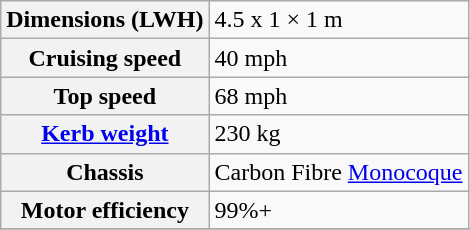<table class="wikitable">
<tr>
<th>Dimensions (LWH)</th>
<td>4.5 x 1 × 1 m</td>
</tr>
<tr>
<th>Cruising speed</th>
<td>40 mph</td>
</tr>
<tr>
<th>Top speed</th>
<td>68 mph</td>
</tr>
<tr>
<th><a href='#'>Kerb weight</a></th>
<td>230 kg</td>
</tr>
<tr>
<th>Chassis</th>
<td>Carbon Fibre <a href='#'>Monocoque</a></td>
</tr>
<tr>
<th>Motor efficiency</th>
<td>99%+</td>
</tr>
<tr>
</tr>
</table>
